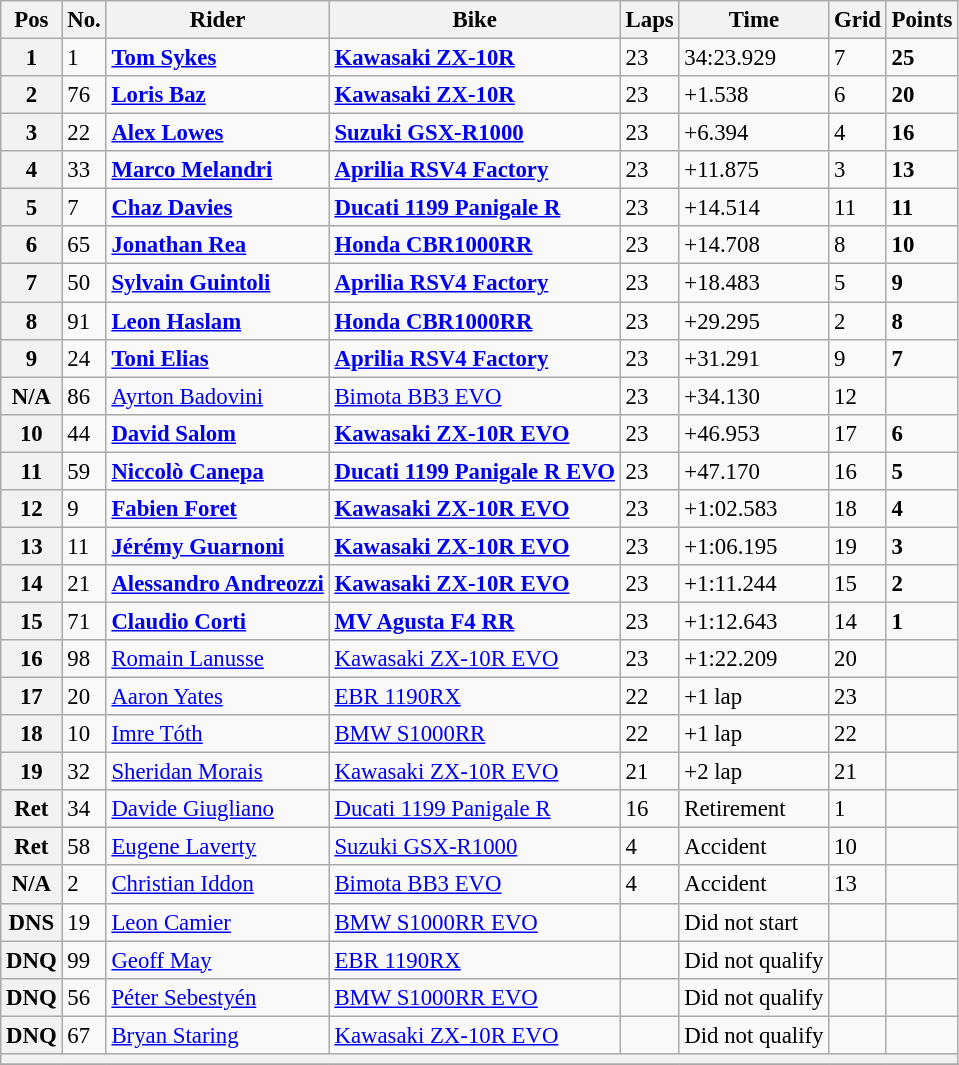<table class="wikitable" style="font-size: 95%;">
<tr>
<th>Pos</th>
<th>No.</th>
<th>Rider</th>
<th>Bike</th>
<th>Laps</th>
<th>Time</th>
<th>Grid</th>
<th>Points</th>
</tr>
<tr>
<th>1</th>
<td>1</td>
<td> <strong><a href='#'>Tom Sykes</a></strong></td>
<td><strong><a href='#'>Kawasaki ZX-10R</a></strong></td>
<td>23</td>
<td>34:23.929</td>
<td>7</td>
<td><strong>25</strong></td>
</tr>
<tr>
<th>2</th>
<td>76</td>
<td> <strong><a href='#'>Loris Baz</a></strong></td>
<td><strong><a href='#'>Kawasaki ZX-10R</a></strong></td>
<td>23</td>
<td>+1.538</td>
<td>6</td>
<td><strong>20</strong></td>
</tr>
<tr>
<th>3</th>
<td>22</td>
<td> <strong><a href='#'>Alex Lowes</a></strong></td>
<td><strong><a href='#'>Suzuki GSX-R1000</a></strong></td>
<td>23</td>
<td>+6.394</td>
<td>4</td>
<td><strong>16</strong></td>
</tr>
<tr>
<th>4</th>
<td>33</td>
<td> <strong><a href='#'>Marco Melandri</a></strong></td>
<td><strong><a href='#'>Aprilia RSV4 Factory</a></strong></td>
<td>23</td>
<td>+11.875</td>
<td>3</td>
<td><strong>13</strong></td>
</tr>
<tr>
<th>5</th>
<td>7</td>
<td> <strong><a href='#'>Chaz Davies</a></strong></td>
<td><strong><a href='#'>Ducati 1199 Panigale R</a></strong></td>
<td>23</td>
<td>+14.514</td>
<td>11</td>
<td><strong>11</strong></td>
</tr>
<tr>
<th>6</th>
<td>65</td>
<td> <strong><a href='#'>Jonathan Rea</a></strong></td>
<td><strong><a href='#'>Honda CBR1000RR</a></strong></td>
<td>23</td>
<td>+14.708</td>
<td>8</td>
<td><strong>10</strong></td>
</tr>
<tr>
<th>7</th>
<td>50</td>
<td> <strong><a href='#'>Sylvain Guintoli</a></strong></td>
<td><strong><a href='#'>Aprilia RSV4 Factory</a></strong></td>
<td>23</td>
<td>+18.483</td>
<td>5</td>
<td><strong>9</strong></td>
</tr>
<tr>
<th>8</th>
<td>91</td>
<td> <strong><a href='#'>Leon Haslam</a></strong></td>
<td><strong><a href='#'>Honda CBR1000RR</a></strong></td>
<td>23</td>
<td>+29.295</td>
<td>2</td>
<td><strong>8</strong></td>
</tr>
<tr>
<th>9</th>
<td>24</td>
<td> <strong><a href='#'>Toni Elias</a></strong></td>
<td><strong><a href='#'>Aprilia RSV4 Factory</a></strong></td>
<td>23</td>
<td>+31.291</td>
<td>9</td>
<td><strong>7</strong></td>
</tr>
<tr>
<th>N/A</th>
<td>86</td>
<td> <a href='#'>Ayrton Badovini</a></td>
<td><a href='#'>Bimota BB3 EVO</a></td>
<td>23</td>
<td>+34.130</td>
<td>12</td>
<td></td>
</tr>
<tr>
<th>10</th>
<td>44</td>
<td> <strong><a href='#'>David Salom</a></strong></td>
<td><strong><a href='#'>Kawasaki ZX-10R EVO</a></strong></td>
<td>23</td>
<td>+46.953</td>
<td>17</td>
<td><strong>6</strong></td>
</tr>
<tr>
<th>11</th>
<td>59</td>
<td> <strong><a href='#'>Niccolò Canepa</a></strong></td>
<td><strong><a href='#'>Ducati 1199 Panigale R EVO</a></strong></td>
<td>23</td>
<td>+47.170</td>
<td>16</td>
<td><strong>5</strong></td>
</tr>
<tr>
<th>12</th>
<td>9</td>
<td> <strong><a href='#'>Fabien Foret</a></strong></td>
<td><strong><a href='#'>Kawasaki ZX-10R EVO</a></strong></td>
<td>23</td>
<td>+1:02.583</td>
<td>18</td>
<td><strong>4</strong></td>
</tr>
<tr>
<th>13</th>
<td>11</td>
<td> <strong><a href='#'>Jérémy Guarnoni</a></strong></td>
<td><strong><a href='#'>Kawasaki ZX-10R EVO</a></strong></td>
<td>23</td>
<td>+1:06.195</td>
<td>19</td>
<td><strong>3</strong></td>
</tr>
<tr>
<th>14</th>
<td>21</td>
<td> <strong><a href='#'>Alessandro Andreozzi</a></strong></td>
<td><strong><a href='#'>Kawasaki ZX-10R EVO</a></strong></td>
<td>23</td>
<td>+1:11.244</td>
<td>15</td>
<td><strong>2</strong></td>
</tr>
<tr>
<th>15</th>
<td>71</td>
<td> <strong><a href='#'>Claudio Corti</a></strong></td>
<td><strong><a href='#'>MV Agusta F4 RR</a></strong></td>
<td>23</td>
<td>+1:12.643</td>
<td>14</td>
<td><strong>1</strong></td>
</tr>
<tr>
<th>16</th>
<td>98</td>
<td> <a href='#'>Romain Lanusse</a></td>
<td><a href='#'>Kawasaki ZX-10R EVO</a></td>
<td>23</td>
<td>+1:22.209</td>
<td>20</td>
<td></td>
</tr>
<tr>
<th>17</th>
<td>20</td>
<td> <a href='#'>Aaron Yates</a></td>
<td><a href='#'>EBR 1190RX</a></td>
<td>22</td>
<td>+1 lap</td>
<td>23</td>
<td></td>
</tr>
<tr>
<th>18</th>
<td>10</td>
<td> <a href='#'>Imre Tóth</a></td>
<td><a href='#'>BMW S1000RR</a></td>
<td>22</td>
<td>+1 lap</td>
<td>22</td>
<td></td>
</tr>
<tr>
<th>19</th>
<td>32</td>
<td> <a href='#'>Sheridan Morais</a></td>
<td><a href='#'>Kawasaki ZX-10R EVO</a></td>
<td>21</td>
<td>+2 lap</td>
<td>21</td>
<td></td>
</tr>
<tr>
<th>Ret</th>
<td>34</td>
<td> <a href='#'>Davide Giugliano</a></td>
<td><a href='#'>Ducati 1199 Panigale R</a></td>
<td>16</td>
<td>Retirement</td>
<td>1</td>
<td></td>
</tr>
<tr>
<th>Ret</th>
<td>58</td>
<td> <a href='#'>Eugene Laverty</a></td>
<td><a href='#'>Suzuki GSX-R1000</a></td>
<td>4</td>
<td>Accident</td>
<td>10</td>
<td></td>
</tr>
<tr>
<th>N/A</th>
<td>2</td>
<td> <a href='#'>Christian Iddon</a></td>
<td><a href='#'>Bimota BB3 EVO</a></td>
<td>4</td>
<td>Accident</td>
<td>13</td>
<td></td>
</tr>
<tr>
<th>DNS</th>
<td>19</td>
<td> <a href='#'>Leon Camier</a></td>
<td><a href='#'>BMW S1000RR EVO</a></td>
<td></td>
<td>Did not start</td>
<td></td>
<td></td>
</tr>
<tr>
<th>DNQ</th>
<td>99</td>
<td> <a href='#'>Geoff May</a></td>
<td><a href='#'>EBR 1190RX</a></td>
<td></td>
<td>Did not qualify</td>
<td></td>
<td></td>
</tr>
<tr>
<th>DNQ</th>
<td>56</td>
<td> <a href='#'>Péter Sebestyén</a></td>
<td><a href='#'>BMW S1000RR EVO</a></td>
<td></td>
<td>Did not qualify</td>
<td></td>
<td></td>
</tr>
<tr>
<th>DNQ</th>
<td>67</td>
<td> <a href='#'>Bryan Staring</a></td>
<td><a href='#'>Kawasaki ZX-10R EVO</a></td>
<td></td>
<td>Did not qualify</td>
<td></td>
<td></td>
</tr>
<tr>
<th colspan=8></th>
</tr>
<tr>
</tr>
</table>
